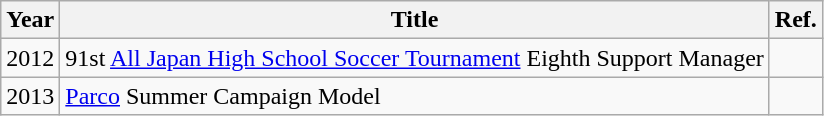<table class="wikitable">
<tr>
<th>Year</th>
<th>Title</th>
<th>Ref.</th>
</tr>
<tr>
<td>2012</td>
<td>91st <a href='#'>All Japan High School Soccer Tournament</a> Eighth Support Manager</td>
<td></td>
</tr>
<tr>
<td>2013</td>
<td><a href='#'>Parco</a> Summer Campaign Model</td>
<td></td>
</tr>
</table>
